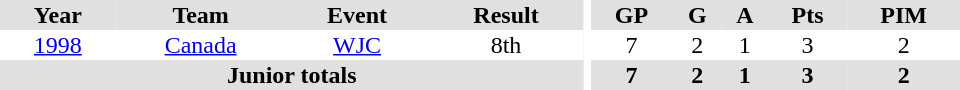<table border="0" cellpadding="1" cellspacing="0" ID="Table3" style="text-align:center; width:40em">
<tr ALIGN="centre" bgcolor="#e0e0e0">
<th>Year</th>
<th>Team</th>
<th>Event</th>
<th>Result</th>
<th rowspan="99" bgcolor="#ffffff"></th>
<th>GP</th>
<th>G</th>
<th>A</th>
<th>Pts</th>
<th>PIM</th>
</tr>
<tr>
<td><a href='#'>1998</a></td>
<td><a href='#'>Canada</a></td>
<td><a href='#'>WJC</a></td>
<td>8th</td>
<td>7</td>
<td>2</td>
<td>1</td>
<td>3</td>
<td>2</td>
</tr>
<tr bgcolor="#e0e0e0">
<th colspan=4>Junior totals</th>
<th>7</th>
<th>2</th>
<th>1</th>
<th>3</th>
<th>2</th>
</tr>
</table>
